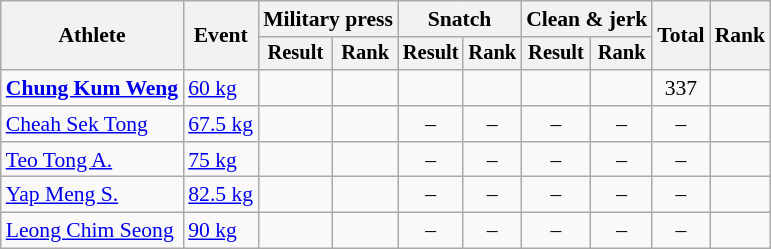<table class=wikitable style="font-size:90%">
<tr>
<th rowspan=2>Athlete</th>
<th rowspan=2>Event</th>
<th colspan=2>Military press</th>
<th colspan=2>Snatch</th>
<th colspan=2>Clean & jerk</th>
<th rowspan=2>Total</th>
<th rowspan=2>Rank</th>
</tr>
<tr style="font-size:95%">
<th>Result</th>
<th>Rank</th>
<th>Result</th>
<th>Rank</th>
<th>Result</th>
<th>Rank</th>
</tr>
<tr align=center>
<td align=left><strong><a href='#'>Chung Kum Weng</a></strong></td>
<td align=left><a href='#'>60 kg</a></td>
<td></td>
<td></td>
<td></td>
<td></td>
<td></td>
<td></td>
<td>337</td>
<td></td>
</tr>
<tr align=center>
<td align=left><a href='#'>Cheah Sek Tong</a></td>
<td align=left><a href='#'>67.5 kg</a></td>
<td></td>
<td></td>
<td>–</td>
<td>–</td>
<td>–</td>
<td>–</td>
<td>–</td>
<td></td>
</tr>
<tr align=center>
<td align=left><a href='#'>Teo Tong A.</a></td>
<td align=left><a href='#'>75 kg</a></td>
<td></td>
<td></td>
<td>–</td>
<td>–</td>
<td>–</td>
<td>–</td>
<td>–</td>
<td></td>
</tr>
<tr align=center>
<td align=left><a href='#'>Yap Meng S.</a></td>
<td align=left><a href='#'>82.5 kg</a></td>
<td></td>
<td></td>
<td>–</td>
<td>–</td>
<td>–</td>
<td>–</td>
<td>–</td>
<td></td>
</tr>
<tr align=center>
<td align=left><a href='#'>Leong Chim Seong</a></td>
<td align=left><a href='#'>90 kg</a></td>
<td></td>
<td></td>
<td>–</td>
<td>–</td>
<td>–</td>
<td>–</td>
<td>–</td>
<td></td>
</tr>
</table>
